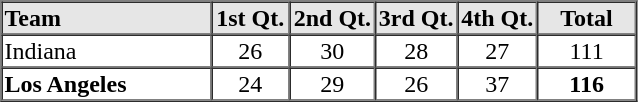<table border=1 cellspacing=0 width=425 style="margin-left:3em;">
<tr style="text-align:center; background-color:#e6e6e6;">
<th align=left width=16%>Team</th>
<th width=6%>1st Qt.</th>
<th width=6%>2nd Qt.</th>
<th width=6%>3rd Qt.</th>
<th width=6%>4th Qt.</th>
<th width=6%>Total</th>
</tr>
<tr style="text-align:center;">
<td align=left>Indiana</td>
<td>26</td>
<td>30</td>
<td>28</td>
<td>27</td>
<td>111</td>
</tr>
<tr style="text-align:center;">
<td align=left><strong>Los Angeles</strong></td>
<td>24</td>
<td>29</td>
<td>26</td>
<td>37</td>
<td><strong>116</strong></td>
</tr>
<tr style="text-align:center;">
</tr>
</table>
